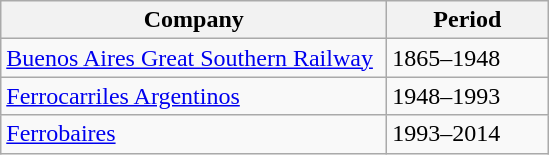<table class="wikitable sortable" style="text-align:left">
<tr>
<th width=250px>Company</th>
<th width=100px>Period</th>
</tr>
<tr>
<td> <a href='#'>Buenos Aires Great Southern Railway</a></td>
<td>1865–1948</td>
</tr>
<tr>
<td> <a href='#'>Ferrocarriles Argentinos</a></td>
<td>1948–1993</td>
</tr>
<tr>
<td> <a href='#'>Ferrobaires</a></td>
<td>1993–2014</td>
</tr>
</table>
